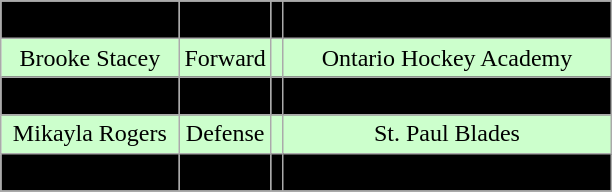<table class="wikitable">
<tr align="center">
</tr>
<tr align="center" bgcolor=" ">
<td>Taylor Landry</td>
<td>Forward</td>
<td></td>
<td>Auburn/Leavitt Red Hornets</td>
</tr>
<tr align="center" bgcolor="#ccffcc">
<td>Brooke Stacey</td>
<td>Forward</td>
<td></td>
<td>Ontario Hockey Academy</td>
</tr>
<tr align="center" bgcolor=" ">
<td>Catherine Tufts</td>
<td>Forward</td>
<td></td>
<td>Ontario Hockey Academy</td>
</tr>
<tr align="center" bgcolor="#ccffcc">
<td>Mikayla Rogers</td>
<td>Defense</td>
<td></td>
<td>St. Paul Blades</td>
</tr>
<tr align="center" bgcolor=" ">
<td>Victoria Hummel</td>
<td>Forward</td>
<td></td>
<td>Scanlon Creek Hockey Academy</td>
</tr>
<tr align="center" bgcolor=" ">
</tr>
</table>
